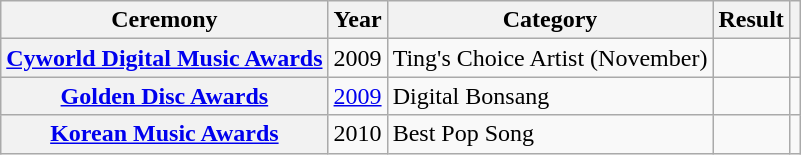<table class="wikitable sortable plainrowheaders">
<tr>
<th scope="col">Ceremony</th>
<th scope="col">Year</th>
<th scope="col">Category</th>
<th scope="col">Result</th>
<th scope="col" class="unsortable"></th>
</tr>
<tr>
<th scope="row"><a href='#'>Cyworld Digital Music Awards</a></th>
<td style="text-align:center">2009</td>
<td>Ting's Choice Artist (November)</td>
<td></td>
<td style="text-align:center"></td>
</tr>
<tr>
<th scope="row"><a href='#'>Golden Disc Awards</a></th>
<td style="text-align:center"><a href='#'>2009</a></td>
<td>Digital Bonsang</td>
<td></td>
<td style="text-align:center"></td>
</tr>
<tr>
<th scope="row"><a href='#'>Korean Music Awards</a></th>
<td style="text-align:center">2010</td>
<td>Best Pop Song</td>
<td></td>
<td style="text-align:center"></td>
</tr>
</table>
